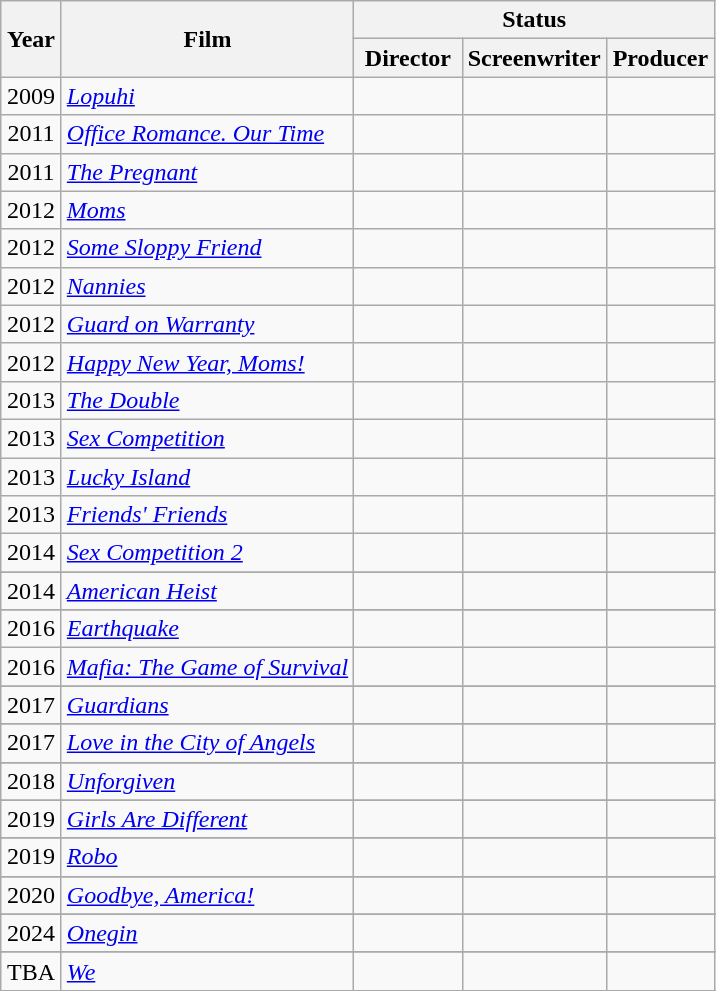<table class="wikitable">
<tr>
<th rowspan="2" style="width:33px;">Year</th>
<th rowspan="2">Film</th>
<th colspan="3">Status</th>
</tr>
<tr>
<th width=65>Director</th>
<th width=65>Screenwriter</th>
<th width=65>Producer</th>
</tr>
<tr style="text-align:center;">
<td>2009</td>
<td style="text-align:left;"><em><a href='#'>Lopuhi</a></em></td>
<td></td>
<td></td>
<td></td>
</tr>
<tr style="text-align:center;">
<td>2011</td>
<td style="text-align:left;"><em><a href='#'>Office Romance. Our Time</a></em></td>
<td></td>
<td></td>
<td></td>
</tr>
<tr style="text-align:center;">
<td>2011</td>
<td style="text-align:left;"><em><a href='#'>The Pregnant</a></em></td>
<td></td>
<td></td>
<td></td>
</tr>
<tr style="text-align:center;">
<td>2012</td>
<td style="text-align:left;"><em><a href='#'>Moms</a></em></td>
<td></td>
<td></td>
<td></td>
</tr>
<tr style="text-align:center;">
<td>2012</td>
<td style="text-align:left;"><em><a href='#'>Some Sloppy Friend</a></em></td>
<td></td>
<td></td>
<td></td>
</tr>
<tr style="text-align:center;">
<td>2012</td>
<td style="text-align:left;"><em><a href='#'>Nannies</a></em></td>
<td></td>
<td></td>
<td></td>
</tr>
<tr style="text-align:center;">
<td>2012</td>
<td style="text-align:left;"><em><a href='#'>Guard on Warranty</a></em></td>
<td></td>
<td></td>
<td></td>
</tr>
<tr style="text-align:center;">
<td>2012</td>
<td style="text-align:left;"><em><a href='#'>Happy New Year, Moms!</a></em></td>
<td></td>
<td></td>
<td></td>
</tr>
<tr style="text-align:center;">
<td>2013</td>
<td style="text-align:left;"><em><a href='#'>The Double</a></em></td>
<td></td>
<td></td>
<td></td>
</tr>
<tr style="text-align:center;">
<td>2013</td>
<td style="text-align:left;"><em><a href='#'>Sex Competition</a></em></td>
<td></td>
<td></td>
<td></td>
</tr>
<tr style="text-align:center;">
<td>2013</td>
<td style="text-align:left;"><em><a href='#'>Lucky Island</a></em></td>
<td></td>
<td></td>
<td></td>
</tr>
<tr style="text-align:center;">
<td>2013</td>
<td style="text-align:left;"><em><a href='#'>Friends' Friends</a></em></td>
<td></td>
<td></td>
<td></td>
</tr>
<tr style="text-align:center;">
<td>2014</td>
<td style="text-align:left;"><em><a href='#'>Sex Competition 2</a></em></td>
<td></td>
<td></td>
<td></td>
</tr>
<tr>
</tr>
<tr style="text-align:center;">
<td>2014</td>
<td style="text-align:left;"><em><a href='#'>American Heist</a></em></td>
<td></td>
<td></td>
<td></td>
</tr>
<tr>
</tr>
<tr>
</tr>
<tr style="text-align:center;">
<td>2016</td>
<td style="text-align:left;"><em><a href='#'>Earthquake</a></em></td>
<td></td>
<td></td>
<td></td>
</tr>
<tr style="text-align:center;">
<td>2016</td>
<td style="text-align:left;"><em><a href='#'>Mafia: The Game of Survival</a></em></td>
<td></td>
<td></td>
<td></td>
</tr>
<tr>
</tr>
<tr style="text-align:center;">
<td>2017</td>
<td style="text-align:left;"><em><a href='#'>Guardians</a></em></td>
<td></td>
<td></td>
<td></td>
</tr>
<tr>
</tr>
<tr style="text-align:center;">
<td>2017</td>
<td style="text-align:left;"><em><a href='#'>Love in the City of Angels</a></em></td>
<td></td>
<td></td>
<td></td>
</tr>
<tr>
</tr>
<tr style="text-align:center;">
<td>2018</td>
<td style="text-align:left;"><em><a href='#'>Unforgiven</a></em></td>
<td></td>
<td></td>
<td></td>
</tr>
<tr>
</tr>
<tr style="text-align:center;">
<td>2019</td>
<td style="text-align:left;"><em><a href='#'>Girls Are Different</a></em></td>
<td></td>
<td></td>
<td></td>
</tr>
<tr>
</tr>
<tr style="text-align:center;">
<td>2019</td>
<td style="text-align:left;"><em><a href='#'>Robo</a></em></td>
<td></td>
<td></td>
<td></td>
</tr>
<tr>
</tr>
<tr style="text-align:center;">
<td>2020</td>
<td style="text-align:left;"><em><a href='#'>Goodbye, America!</a></em></td>
<td></td>
<td></td>
<td></td>
</tr>
<tr>
</tr>
<tr style="text-align:center;">
<td>2024</td>
<td style="text-align:left;"><em><a href='#'>Onegin</a></em></td>
<td></td>
<td></td>
<td></td>
</tr>
<tr>
</tr>
<tr style="text-align:center;">
<td>TBA</td>
<td style="text-align:left;"><em><a href='#'>We</a></em></td>
<td></td>
<td></td>
<td></td>
</tr>
<tr>
</tr>
</table>
